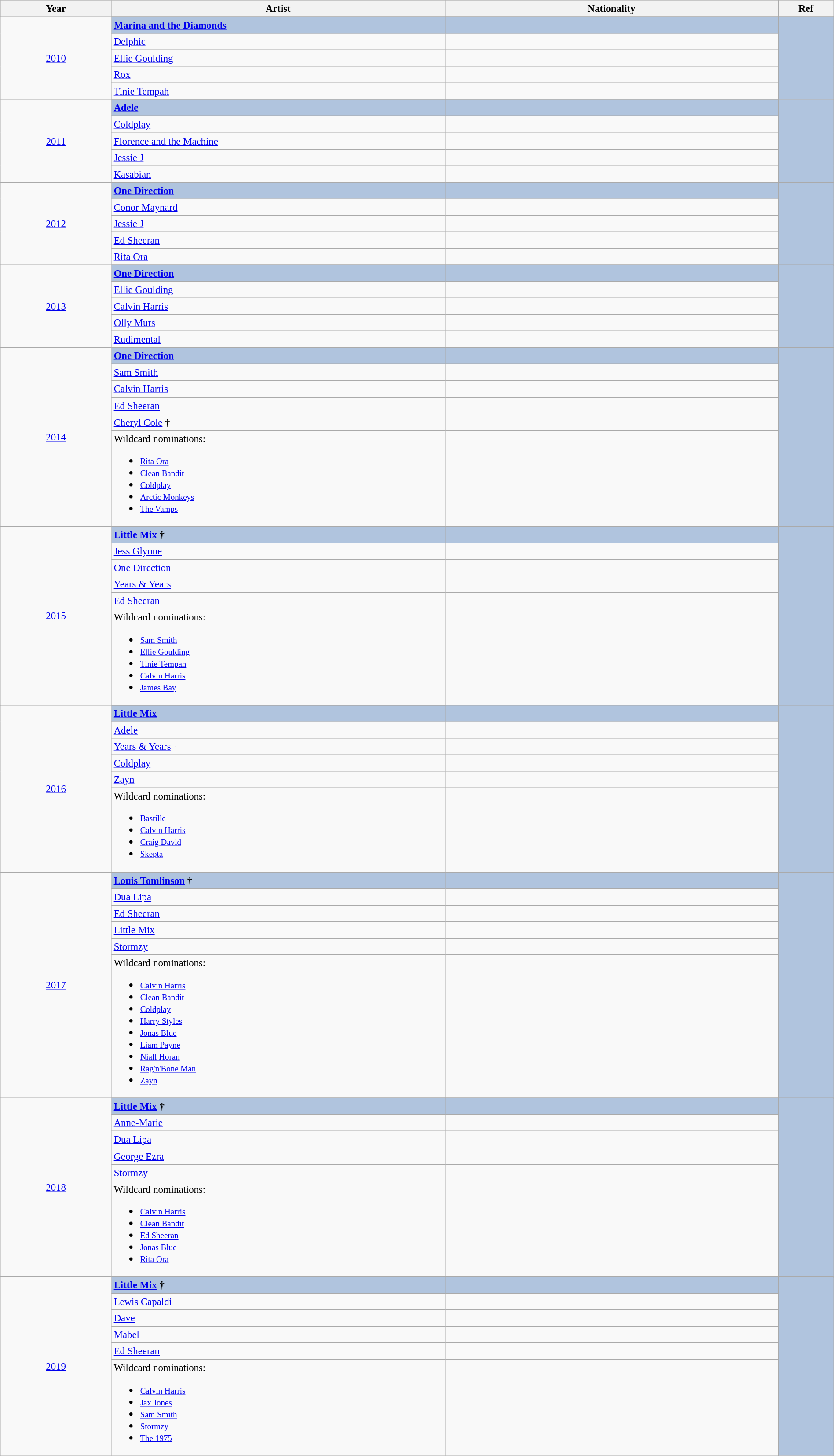<table class="wikitable sortable plainrowheaders" style="font-size:95%; width:100%;">
<tr style="background:#bebebe;">
<th style="width:10%;">Year</th>
<th style="width:30%;">Artist</th>
<th style="width:30%;">Nationality</th>
<th style="width:5%;">Ref</th>
</tr>
<tr>
<td rowspan="6" align="center"><a href='#'>2010</a></td>
</tr>
<tr style="background:#B0C4DE">
<td><strong><a href='#'>Marina and the Diamonds</a> </strong></td>
<td><strong></strong></td>
<td rowspan="6" align="center"></td>
</tr>
<tr>
<td><a href='#'>Delphic</a></td>
<td></td>
</tr>
<tr>
<td><a href='#'>Ellie Goulding</a></td>
<td></td>
</tr>
<tr>
<td><a href='#'>Rox</a></td>
<td></td>
</tr>
<tr>
<td><a href='#'>Tinie Tempah</a></td>
<td></td>
</tr>
<tr>
<td rowspan="6" align="center"><a href='#'>2011</a></td>
</tr>
<tr style="background:#B0C4DE">
<td><strong><a href='#'>Adele</a></strong></td>
<td><strong></strong></td>
<td rowspan="6" align="center"></td>
</tr>
<tr>
<td><a href='#'>Coldplay</a></td>
<td></td>
</tr>
<tr>
<td><a href='#'>Florence and the Machine</a></td>
<td></td>
</tr>
<tr>
<td><a href='#'>Jessie J</a></td>
<td></td>
</tr>
<tr>
<td><a href='#'>Kasabian</a></td>
<td></td>
</tr>
<tr>
<td rowspan="6" align="center"><a href='#'>2012</a></td>
</tr>
<tr style="background:#B0C4DE">
<td><strong><a href='#'>One Direction</a></strong></td>
<td><strong></strong></td>
<td rowspan="6" align="center"></td>
</tr>
<tr>
<td><a href='#'>Conor Maynard</a></td>
<td></td>
</tr>
<tr>
<td><a href='#'>Jessie J</a></td>
<td></td>
</tr>
<tr>
<td><a href='#'>Ed Sheeran</a></td>
<td></td>
</tr>
<tr>
<td><a href='#'>Rita Ora</a></td>
<td></td>
</tr>
<tr>
<td rowspan="6" align="center"><a href='#'>2013</a></td>
</tr>
<tr style="background:#B0C4DE">
<td><strong><a href='#'>One Direction</a></strong></td>
<td><strong></strong></td>
<td rowspan="6" align="center"></td>
</tr>
<tr>
<td><a href='#'>Ellie Goulding</a></td>
<td></td>
</tr>
<tr>
<td><a href='#'>Calvin Harris</a></td>
<td></td>
</tr>
<tr>
<td><a href='#'>Olly Murs</a></td>
<td></td>
</tr>
<tr>
<td><a href='#'>Rudimental</a></td>
<td></td>
</tr>
<tr>
<td rowspan="7" align="center"><a href='#'>2014</a></td>
</tr>
<tr style="background:#B0C4DE">
<td><strong><a href='#'>One Direction</a></strong></td>
<td><strong></strong></td>
<td rowspan="7" align="center"></td>
</tr>
<tr>
<td><a href='#'>Sam Smith</a></td>
<td></td>
</tr>
<tr>
<td><a href='#'>Calvin Harris</a></td>
<td></td>
</tr>
<tr>
<td><a href='#'>Ed Sheeran</a></td>
<td></td>
</tr>
<tr>
<td><a href='#'>Cheryl Cole</a> †</td>
<td></td>
</tr>
<tr>
<td>Wildcard nominations:<br><ul><li><small><a href='#'>Rita Ora</a></small></li><li><small><a href='#'>Clean Bandit</a></small></li><li><small><a href='#'>Coldplay</a></small></li><li><small><a href='#'>Arctic Monkeys</a></small></li><li><small><a href='#'>The Vamps</a></small></li></ul></td>
</tr>
<tr>
<td rowspan="7" align="center"><a href='#'>2015</a></td>
</tr>
<tr style="background:#B0C4DE">
<td><strong><a href='#'>Little Mix</a> †</strong></td>
<td><strong></strong></td>
<td rowspan="7" align="center"></td>
</tr>
<tr>
<td><a href='#'>Jess Glynne</a></td>
<td></td>
</tr>
<tr>
<td><a href='#'>One Direction</a></td>
<td></td>
</tr>
<tr>
<td><a href='#'>Years & Years</a></td>
<td></td>
</tr>
<tr>
<td><a href='#'>Ed Sheeran</a></td>
<td></td>
</tr>
<tr>
<td>Wildcard nominations:<br><ul><li><small><a href='#'>Sam Smith</a></small></li><li><small><a href='#'>Ellie Goulding</a></small></li><li><small><a href='#'>Tinie Tempah</a></small></li><li><small><a href='#'>Calvin Harris</a></small></li><li><small><a href='#'>James Bay</a></small></li></ul></td>
</tr>
<tr>
<td rowspan="7" align="center"><a href='#'>2016</a></td>
</tr>
<tr style="background:#B0C4DE">
<td><strong><a href='#'>Little Mix</a></strong></td>
<td><strong></strong></td>
<td rowspan="7" align="center"></td>
</tr>
<tr>
<td><a href='#'>Adele</a></td>
<td></td>
</tr>
<tr>
<td><a href='#'>Years & Years</a> †</td>
<td></td>
</tr>
<tr>
<td><a href='#'>Coldplay</a></td>
<td></td>
</tr>
<tr>
<td><a href='#'>Zayn</a></td>
<td></td>
</tr>
<tr>
<td>Wildcard nominations:<br><ul><li><small><a href='#'>Bastille</a></small></li><li><small><a href='#'>Calvin Harris</a></small></li><li><small><a href='#'>Craig David</a></small></li><li><small><a href='#'>Skepta</a></small></li></ul></td>
<td></td>
</tr>
<tr>
<td rowspan="7" align="center"><a href='#'>2017</a></td>
</tr>
<tr style="background:#B0C4DE">
<td><strong><a href='#'>Louis Tomlinson</a> †</strong></td>
<td><strong></strong></td>
<td rowspan="7" align="center"></td>
</tr>
<tr>
<td><a href='#'>Dua Lipa</a></td>
<td></td>
</tr>
<tr>
<td><a href='#'>Ed Sheeran</a></td>
<td></td>
</tr>
<tr>
<td><a href='#'>Little Mix</a></td>
<td></td>
</tr>
<tr>
<td><a href='#'>Stormzy</a></td>
<td></td>
</tr>
<tr>
<td>Wildcard nominations:<br><ul><li><small><a href='#'>Calvin Harris</a></small></li><li><small><a href='#'>Clean Bandit</a></small></li><li><small><a href='#'>Coldplay</a></small></li><li><small><a href='#'>Harry Styles</a></small></li><li><small><a href='#'>Jonas Blue</a></small></li><li><small><a href='#'>Liam Payne</a></small></li><li><small><a href='#'>Niall Horan</a></small></li><li><small><a href='#'>Rag'n'Bone Man</a></small></li><li><small><a href='#'>Zayn</a></small></li></ul></td>
<td></td>
</tr>
<tr>
<td rowspan="7" align="center"><a href='#'>2018</a></td>
</tr>
<tr style="background:#B0C4DE">
<td><strong><a href='#'>Little Mix</a> †</strong></td>
<td><strong></strong></td>
<td rowspan="7" align="center"></td>
</tr>
<tr>
<td><a href='#'>Anne-Marie</a></td>
<td></td>
</tr>
<tr>
<td><a href='#'>Dua Lipa</a></td>
<td></td>
</tr>
<tr>
<td><a href='#'>George Ezra</a></td>
<td></td>
</tr>
<tr>
<td><a href='#'>Stormzy</a></td>
<td></td>
</tr>
<tr>
<td>Wildcard nominations:<br><ul><li><small><a href='#'>Calvin Harris</a></small></li><li><small><a href='#'>Clean Bandit</a></small></li><li><small><a href='#'>Ed Sheeran</a></small></li><li><small><a href='#'>Jonas Blue</a></small></li><li><small><a href='#'>Rita Ora</a></small></li></ul></td>
<td></td>
</tr>
<tr>
<td rowspan="7" align="center"><a href='#'>2019</a></td>
</tr>
<tr style="background:#B0C4DE">
<td><strong><a href='#'>Little Mix</a> †</strong></td>
<td><strong></strong></td>
<td rowspan="7" align="center"></td>
</tr>
<tr>
<td><a href='#'>Lewis Capaldi</a></td>
<td></td>
</tr>
<tr>
<td><a href='#'>Dave</a></td>
<td></td>
</tr>
<tr>
<td><a href='#'>Mabel</a></td>
<td></td>
</tr>
<tr>
<td><a href='#'>Ed Sheeran</a></td>
<td></td>
</tr>
<tr>
<td>Wildcard nominations:<br><ul><li><small><a href='#'>Calvin Harris</a></small></li><li><small><a href='#'>Jax Jones</a></small></li><li><small><a href='#'>Sam Smith</a></small></li><li><small><a href='#'>Stormzy</a></small></li><li><small><a href='#'>The 1975</a></small></li></ul></td>
<td></td>
</tr>
</table>
